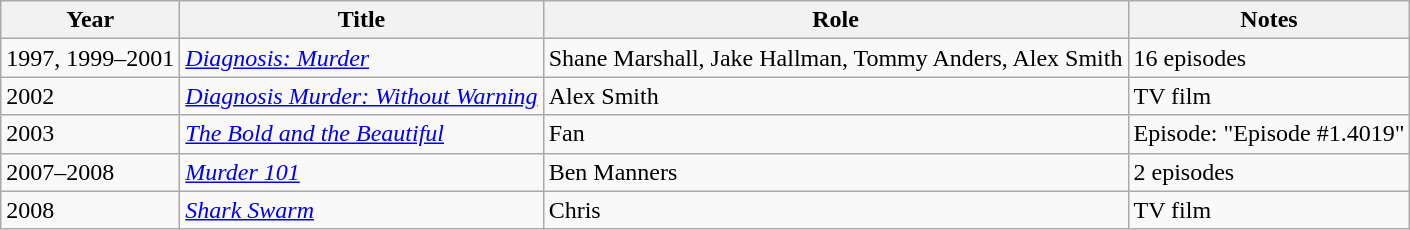<table class="wikitable">
<tr>
<th>Year</th>
<th>Title</th>
<th>Role</th>
<th>Notes</th>
</tr>
<tr>
<td>1997, 1999–2001</td>
<td><em><a href='#'>Diagnosis: Murder</a></em></td>
<td>Shane Marshall, Jake Hallman, Tommy Anders, Alex Smith</td>
<td>16 episodes</td>
</tr>
<tr>
<td>2002</td>
<td><em><a href='#'>Diagnosis Murder: Without Warning</a></em></td>
<td>Alex Smith</td>
<td>TV film</td>
</tr>
<tr>
<td>2003</td>
<td><em><a href='#'>The Bold and the Beautiful</a></em></td>
<td>Fan</td>
<td>Episode: "Episode #1.4019"</td>
</tr>
<tr>
<td>2007–2008</td>
<td><em><a href='#'>Murder 101</a></em></td>
<td>Ben Manners</td>
<td>2 episodes</td>
</tr>
<tr>
<td>2008</td>
<td><em><a href='#'>Shark Swarm</a></em></td>
<td>Chris</td>
<td>TV film</td>
</tr>
</table>
